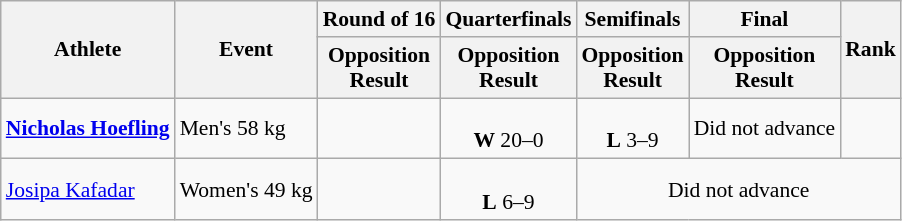<table class="wikitable" style="font-size:90%">
<tr>
<th rowspan="2">Athlete</th>
<th rowspan="2">Event</th>
<th>Round of 16</th>
<th>Quarterfinals</th>
<th>Semifinals</th>
<th>Final</th>
<th rowspan="2">Rank</th>
</tr>
<tr>
<th>Opposition<br>Result</th>
<th>Opposition<br>Result</th>
<th>Opposition<br>Result</th>
<th>Opposition<br>Result</th>
</tr>
<tr align=center>
<td align=left><strong><a href='#'>Nicholas Hoefling</a></strong></td>
<td align=left>Men's 58 kg</td>
<td></td>
<td><br><strong>W</strong> 20–0</td>
<td><br><strong>L</strong> 3–9</td>
<td colspan=>Did not advance</td>
<td></td>
</tr>
<tr align=center>
<td align=left><a href='#'>Josipa Kafadar</a></td>
<td align=left>Women's 49 kg</td>
<td></td>
<td><br><strong>L</strong> 6–9</td>
<td colspan=3>Did not advance</td>
</tr>
</table>
